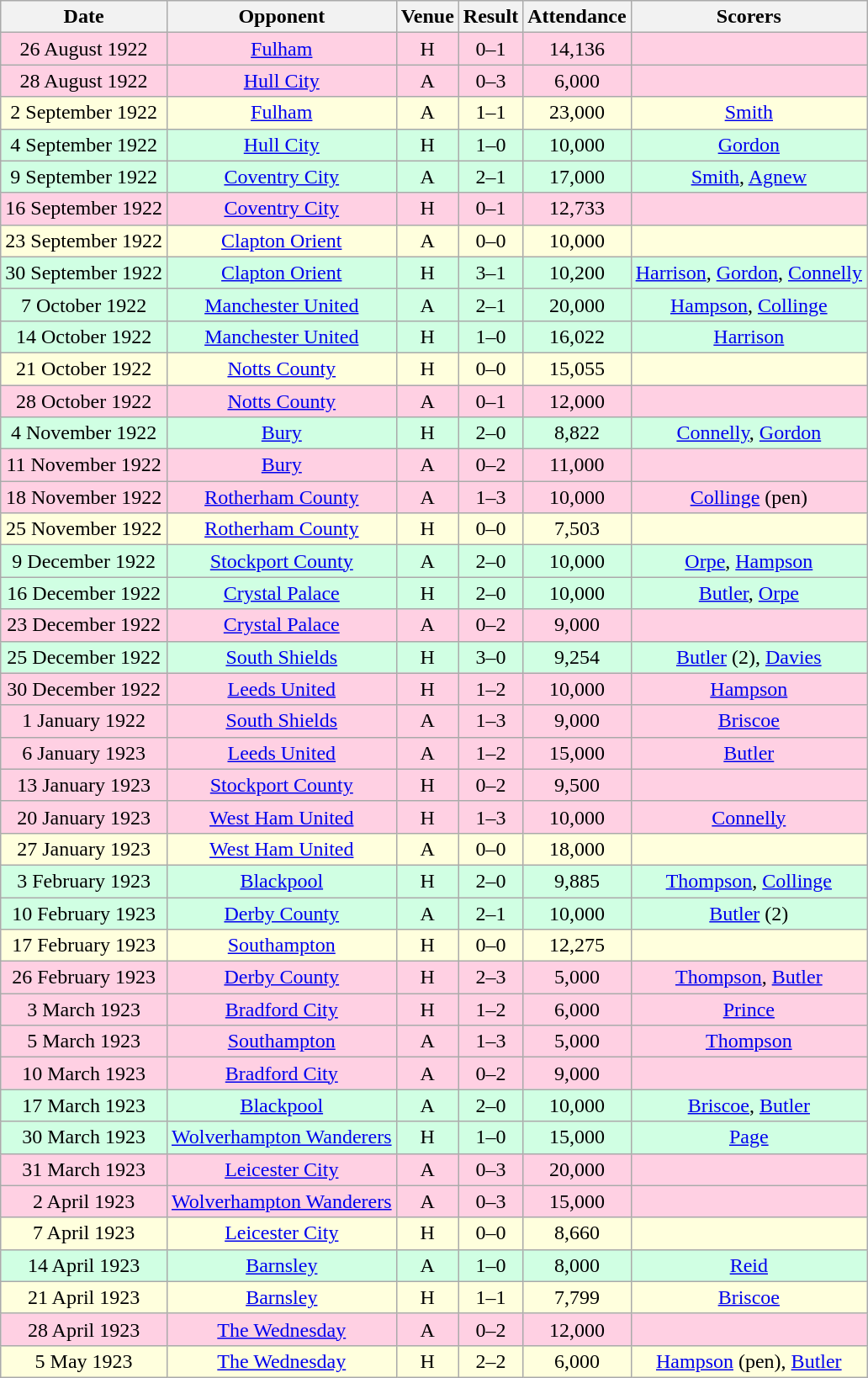<table class="wikitable sortable" style="text-align:center;">
<tr>
<th>Date</th>
<th>Opponent</th>
<th>Venue</th>
<th>Result</th>
<th>Attendance</th>
<th>Scorers</th>
</tr>
<tr style="background:#ffd0e3;">
<td>26 August 1922</td>
<td><a href='#'>Fulham</a></td>
<td>H</td>
<td>0–1</td>
<td>14,136</td>
<td></td>
</tr>
<tr style="background:#ffd0e3;">
<td>28 August 1922</td>
<td><a href='#'>Hull City</a></td>
<td>A</td>
<td>0–3</td>
<td>6,000</td>
<td></td>
</tr>
<tr style="background:#ffd;">
<td>2 September 1922</td>
<td><a href='#'>Fulham</a></td>
<td>A</td>
<td>1–1</td>
<td>23,000</td>
<td><a href='#'>Smith</a></td>
</tr>
<tr style="background:#d0ffe3;">
<td>4 September 1922</td>
<td><a href='#'>Hull City</a></td>
<td>H</td>
<td>1–0</td>
<td>10,000</td>
<td><a href='#'>Gordon</a></td>
</tr>
<tr style="background:#d0ffe3;">
<td>9 September 1922</td>
<td><a href='#'>Coventry City</a></td>
<td>A</td>
<td>2–1</td>
<td>17,000</td>
<td><a href='#'>Smith</a>, <a href='#'>Agnew</a></td>
</tr>
<tr style="background:#ffd0e3;">
<td>16 September 1922</td>
<td><a href='#'>Coventry City</a></td>
<td>H</td>
<td>0–1</td>
<td>12,733</td>
<td></td>
</tr>
<tr style="background:#ffd;">
<td>23 September 1922</td>
<td><a href='#'>Clapton Orient</a></td>
<td>A</td>
<td>0–0</td>
<td>10,000</td>
<td></td>
</tr>
<tr style="background:#d0ffe3;">
<td>30 September 1922</td>
<td><a href='#'>Clapton Orient</a></td>
<td>H</td>
<td>3–1</td>
<td>10,200</td>
<td><a href='#'>Harrison</a>, <a href='#'>Gordon</a>, <a href='#'>Connelly</a></td>
</tr>
<tr style="background:#d0ffe3;">
<td>7 October 1922</td>
<td><a href='#'>Manchester United</a></td>
<td>A</td>
<td>2–1</td>
<td>20,000</td>
<td><a href='#'>Hampson</a>, <a href='#'>Collinge</a></td>
</tr>
<tr style="background:#d0ffe3;">
<td>14 October 1922</td>
<td><a href='#'>Manchester United</a></td>
<td>H</td>
<td>1–0</td>
<td>16,022</td>
<td><a href='#'>Harrison</a></td>
</tr>
<tr style="background:#ffd;">
<td>21 October 1922</td>
<td><a href='#'>Notts County</a></td>
<td>H</td>
<td>0–0</td>
<td>15,055</td>
<td></td>
</tr>
<tr style="background:#ffd0e3;">
<td>28 October 1922</td>
<td><a href='#'>Notts County</a></td>
<td>A</td>
<td>0–1</td>
<td>12,000</td>
<td></td>
</tr>
<tr style="background:#d0ffe3;">
<td>4 November 1922</td>
<td><a href='#'>Bury</a></td>
<td>H</td>
<td>2–0</td>
<td>8,822</td>
<td><a href='#'>Connelly</a>, <a href='#'>Gordon</a></td>
</tr>
<tr style="background:#ffd0e3;">
<td>11 November 1922</td>
<td><a href='#'>Bury</a></td>
<td>A</td>
<td>0–2</td>
<td>11,000</td>
<td></td>
</tr>
<tr style="background:#ffd0e3;">
<td>18 November 1922</td>
<td><a href='#'>Rotherham County</a></td>
<td>A</td>
<td>1–3</td>
<td>10,000</td>
<td><a href='#'>Collinge</a> (pen)</td>
</tr>
<tr style="background:#ffd;">
<td>25 November 1922</td>
<td><a href='#'>Rotherham County</a></td>
<td>H</td>
<td>0–0</td>
<td>7,503</td>
<td></td>
</tr>
<tr style="background:#d0ffe3;">
<td>9 December 1922</td>
<td><a href='#'>Stockport County</a></td>
<td>A</td>
<td>2–0</td>
<td>10,000</td>
<td><a href='#'>Orpe</a>, <a href='#'>Hampson</a></td>
</tr>
<tr style="background:#d0ffe3;">
<td>16 December 1922</td>
<td><a href='#'>Crystal Palace</a></td>
<td>H</td>
<td>2–0</td>
<td>10,000</td>
<td><a href='#'>Butler</a>, <a href='#'>Orpe</a></td>
</tr>
<tr style="background:#ffd0e3;">
<td>23 December 1922</td>
<td><a href='#'>Crystal Palace</a></td>
<td>A</td>
<td>0–2</td>
<td>9,000</td>
<td></td>
</tr>
<tr style="background:#d0ffe3;">
<td>25 December 1922</td>
<td><a href='#'>South Shields</a></td>
<td>H</td>
<td>3–0</td>
<td>9,254</td>
<td><a href='#'>Butler</a> (2), <a href='#'>Davies</a></td>
</tr>
<tr style="background:#ffd0e3;">
<td>30 December 1922</td>
<td><a href='#'>Leeds United</a></td>
<td>H</td>
<td>1–2</td>
<td>10,000</td>
<td><a href='#'>Hampson</a></td>
</tr>
<tr style="background:#ffd0e3;">
<td>1 January 1922</td>
<td><a href='#'>South Shields</a></td>
<td>A</td>
<td>1–3</td>
<td>9,000</td>
<td><a href='#'>Briscoe</a></td>
</tr>
<tr style="background:#ffd0e3;">
<td>6 January 1923</td>
<td><a href='#'>Leeds United</a></td>
<td>A</td>
<td>1–2</td>
<td>15,000</td>
<td><a href='#'>Butler</a></td>
</tr>
<tr style="background:#ffd0e3;">
<td>13 January 1923</td>
<td><a href='#'>Stockport County</a></td>
<td>H</td>
<td>0–2</td>
<td>9,500</td>
<td></td>
</tr>
<tr style="background:#ffd0e3;">
<td>20 January 1923</td>
<td><a href='#'>West Ham United</a></td>
<td>H</td>
<td>1–3</td>
<td>10,000</td>
<td><a href='#'>Connelly</a></td>
</tr>
<tr style="background:#ffd;">
<td>27 January 1923</td>
<td><a href='#'>West Ham United</a></td>
<td>A</td>
<td>0–0</td>
<td>18,000</td>
<td></td>
</tr>
<tr style="background:#d0ffe3;">
<td>3 February 1923</td>
<td><a href='#'>Blackpool</a></td>
<td>H</td>
<td>2–0</td>
<td>9,885</td>
<td><a href='#'>Thompson</a>, <a href='#'>Collinge</a></td>
</tr>
<tr style="background:#d0ffe3;">
<td>10 February 1923</td>
<td><a href='#'>Derby County</a></td>
<td>A</td>
<td>2–1</td>
<td>10,000</td>
<td><a href='#'>Butler</a> (2)</td>
</tr>
<tr style="background:#ffd;">
<td>17 February 1923</td>
<td><a href='#'>Southampton</a></td>
<td>H</td>
<td>0–0</td>
<td>12,275</td>
<td></td>
</tr>
<tr style="background:#ffd0e3;">
<td>26 February 1923</td>
<td><a href='#'>Derby County</a></td>
<td>H</td>
<td>2–3</td>
<td>5,000</td>
<td><a href='#'>Thompson</a>, <a href='#'>Butler</a></td>
</tr>
<tr style="background:#ffd0e3;">
<td>3 March 1923</td>
<td><a href='#'>Bradford City</a></td>
<td>H</td>
<td>1–2</td>
<td>6,000</td>
<td><a href='#'>Prince</a></td>
</tr>
<tr style="background:#ffd0e3;">
<td>5 March 1923</td>
<td><a href='#'>Southampton</a></td>
<td>A</td>
<td>1–3</td>
<td>5,000</td>
<td><a href='#'>Thompson</a></td>
</tr>
<tr style="background:#ffd0e3;">
<td>10 March 1923</td>
<td><a href='#'>Bradford City</a></td>
<td>A</td>
<td>0–2</td>
<td>9,000</td>
<td></td>
</tr>
<tr style="background:#d0ffe3;">
<td>17 March 1923</td>
<td><a href='#'>Blackpool</a></td>
<td>A</td>
<td>2–0</td>
<td>10,000</td>
<td><a href='#'>Briscoe</a>, <a href='#'>Butler</a></td>
</tr>
<tr style="background:#d0ffe3;">
<td>30 March 1923</td>
<td><a href='#'>Wolverhampton Wanderers</a></td>
<td>H</td>
<td>1–0</td>
<td>15,000</td>
<td><a href='#'>Page</a></td>
</tr>
<tr style="background:#ffd0e3;">
<td>31 March 1923</td>
<td><a href='#'>Leicester City</a></td>
<td>A</td>
<td>0–3</td>
<td>20,000</td>
<td></td>
</tr>
<tr style="background:#ffd0e3;">
<td>2 April 1923</td>
<td><a href='#'>Wolverhampton Wanderers</a></td>
<td>A</td>
<td>0–3</td>
<td>15,000</td>
<td></td>
</tr>
<tr style="background:#ffd;">
<td>7 April 1923</td>
<td><a href='#'>Leicester City</a></td>
<td>H</td>
<td>0–0</td>
<td>8,660</td>
<td></td>
</tr>
<tr style="background:#d0ffe3;">
<td>14 April 1923</td>
<td><a href='#'>Barnsley</a></td>
<td>A</td>
<td>1–0</td>
<td>8,000</td>
<td><a href='#'>Reid</a></td>
</tr>
<tr style="background:#ffd;">
<td>21 April 1923</td>
<td><a href='#'>Barnsley</a></td>
<td>H</td>
<td>1–1</td>
<td>7,799</td>
<td><a href='#'>Briscoe</a></td>
</tr>
<tr style="background:#ffd0e3;">
<td>28 April 1923</td>
<td><a href='#'>The Wednesday</a></td>
<td>A</td>
<td>0–2</td>
<td>12,000</td>
<td></td>
</tr>
<tr style="background:#ffd;">
<td>5 May 1923</td>
<td><a href='#'>The Wednesday</a></td>
<td>H</td>
<td>2–2</td>
<td>6,000</td>
<td><a href='#'>Hampson</a> (pen), <a href='#'>Butler</a></td>
</tr>
</table>
